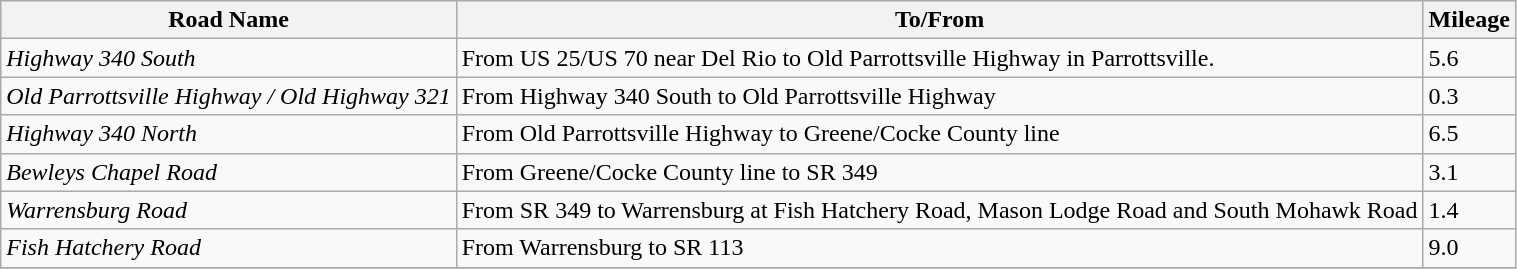<table class="wikitable">
<tr>
<th>Road Name</th>
<th>To/From</th>
<th>Mileage</th>
</tr>
<tr>
<td><em>Highway 340 South</em></td>
<td>From US 25/US 70 near Del Rio to Old Parrottsville Highway in Parrottsville.</td>
<td>5.6</td>
</tr>
<tr>
<td><em>Old Parrottsville Highway / Old Highway 321</em></td>
<td>From Highway 340 South to Old Parrottsville Highway</td>
<td>0.3</td>
</tr>
<tr>
<td><em>Highway 340 North</em></td>
<td>From Old Parrottsville Highway to Greene/Cocke County line</td>
<td>6.5</td>
</tr>
<tr>
<td><em>Bewleys Chapel Road</em></td>
<td>From Greene/Cocke County line to SR 349</td>
<td>3.1</td>
</tr>
<tr>
<td><em>Warrensburg Road</em></td>
<td>From SR 349 to Warrensburg at Fish Hatchery Road, Mason Lodge Road and South Mohawk Road</td>
<td>1.4</td>
</tr>
<tr>
<td><em>Fish Hatchery Road</em></td>
<td>From Warrensburg to SR 113</td>
<td>9.0</td>
</tr>
<tr>
</tr>
</table>
